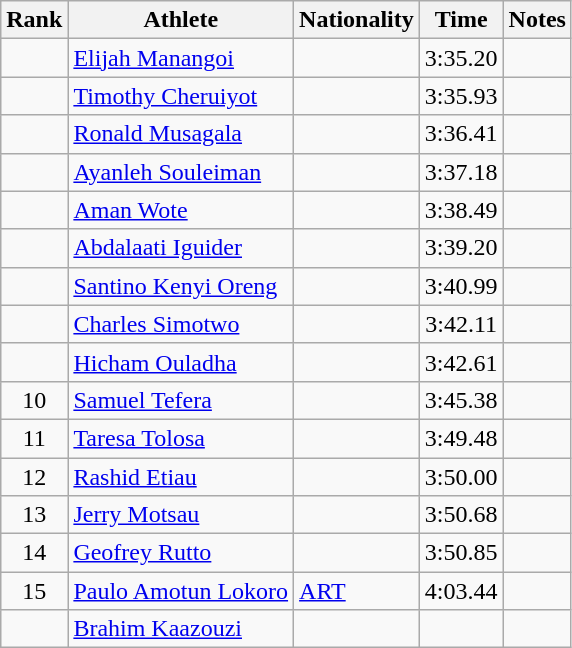<table class="wikitable sortable" style="text-align:center">
<tr>
<th>Rank</th>
<th>Athlete</th>
<th>Nationality</th>
<th>Time</th>
<th>Notes</th>
</tr>
<tr>
<td></td>
<td align="left"><a href='#'>Elijah Manangoi</a></td>
<td align=left></td>
<td>3:35.20</td>
<td></td>
</tr>
<tr>
<td></td>
<td align="left"><a href='#'>Timothy Cheruiyot</a></td>
<td align=left></td>
<td>3:35.93</td>
<td></td>
</tr>
<tr>
<td></td>
<td align="left"><a href='#'>Ronald Musagala</a></td>
<td align=left></td>
<td>3:36.41</td>
<td></td>
</tr>
<tr>
<td></td>
<td align="left"><a href='#'>Ayanleh Souleiman</a></td>
<td align=left></td>
<td>3:37.18</td>
<td></td>
</tr>
<tr>
<td></td>
<td align="left"><a href='#'>Aman Wote</a></td>
<td align=left></td>
<td>3:38.49</td>
<td></td>
</tr>
<tr>
<td></td>
<td align="left"><a href='#'>Abdalaati Iguider</a></td>
<td align=left></td>
<td>3:39.20</td>
<td></td>
</tr>
<tr>
<td></td>
<td align="left"><a href='#'>Santino Kenyi Oreng</a></td>
<td align=left></td>
<td>3:40.99</td>
<td></td>
</tr>
<tr>
<td></td>
<td align="left"><a href='#'>Charles Simotwo</a></td>
<td align=left></td>
<td>3:42.11</td>
<td></td>
</tr>
<tr>
<td></td>
<td align="left"><a href='#'>Hicham Ouladha</a></td>
<td align=left></td>
<td>3:42.61</td>
<td></td>
</tr>
<tr>
<td>10</td>
<td align="left"><a href='#'>Samuel Tefera</a></td>
<td align=left></td>
<td>3:45.38</td>
<td></td>
</tr>
<tr>
<td>11</td>
<td align="left"><a href='#'>Taresa Tolosa</a></td>
<td align=left></td>
<td>3:49.48</td>
<td></td>
</tr>
<tr>
<td>12</td>
<td align="left"><a href='#'>Rashid Etiau</a></td>
<td align=left></td>
<td>3:50.00</td>
<td></td>
</tr>
<tr>
<td>13</td>
<td align="left"><a href='#'>Jerry Motsau</a></td>
<td align=left></td>
<td>3:50.68</td>
<td></td>
</tr>
<tr>
<td>14</td>
<td align="left"><a href='#'>Geofrey Rutto</a></td>
<td align=left></td>
<td>3:50.85</td>
<td></td>
</tr>
<tr>
<td>15</td>
<td align="left"><a href='#'>Paulo Amotun Lokoro</a></td>
<td align=left><a href='#'>ART</a></td>
<td>4:03.44</td>
<td></td>
</tr>
<tr>
<td></td>
<td align="left"><a href='#'>Brahim Kaazouzi</a></td>
<td align=left></td>
<td></td>
<td></td>
</tr>
</table>
